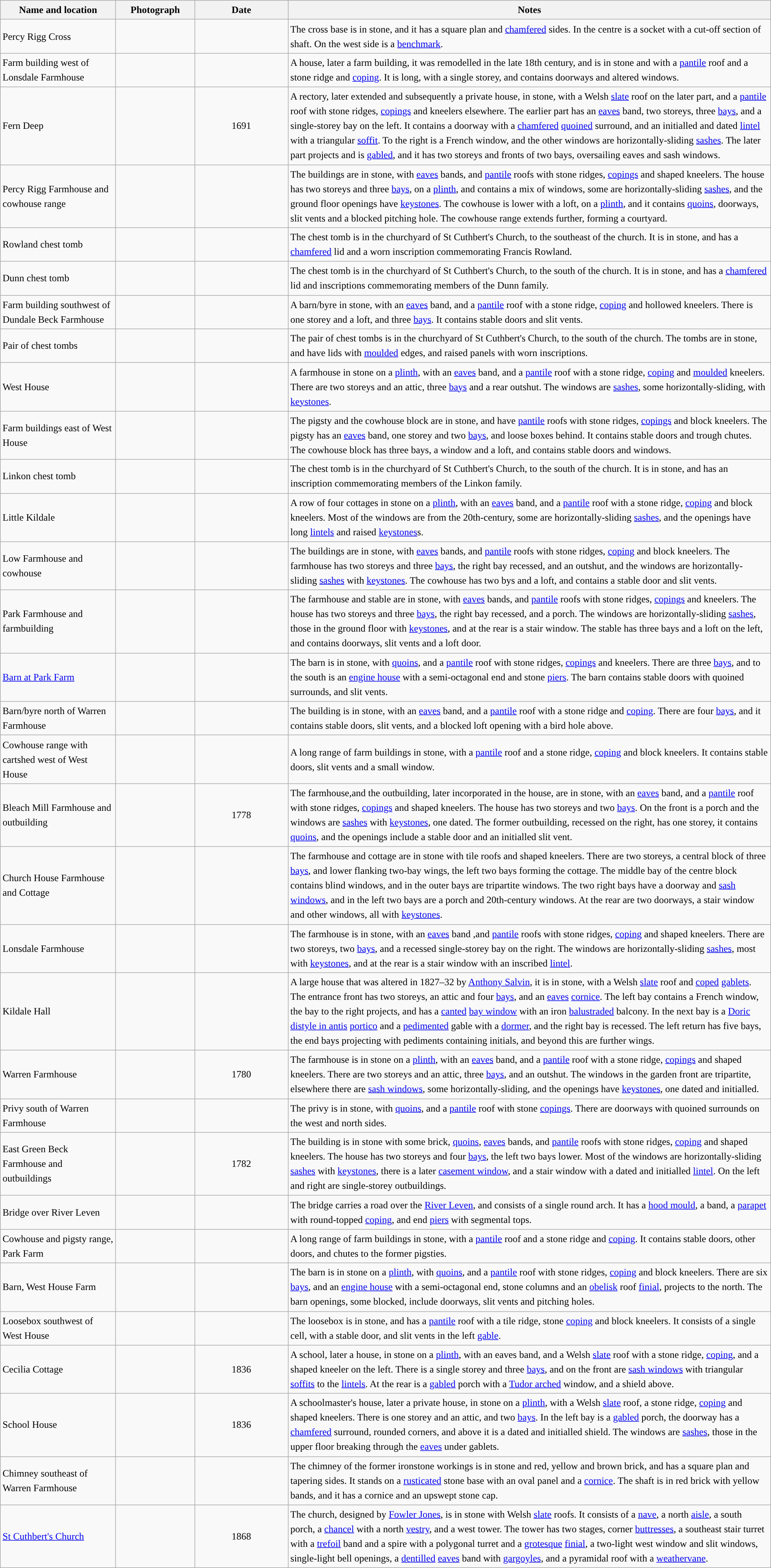<table class="wikitable sortable plainrowheaders" style="width:100%;border:0px;text-align:left;line-height:150%;">
<tr>
<th scope="col"  style="width:150px">Name and location</th>
<th scope="col"  style="width:100px" class="unsortable">Photograph</th>
<th scope="col"  style="width:120px">Date</th>
<th scope="col"  style="width:650px" class="unsortable">Notes</th>
</tr>
<tr>
<td>Percy Rigg Cross<br><small></small></td>
<td></td>
<td align="center"></td>
<td>The cross base is in stone, and it has a square plan and <a href='#'>chamfered</a> sides. In the centre is a socket with a cut-off section of shaft. On the west side is a <a href='#'>benchmark</a>.</td>
</tr>
<tr>
<td>Farm building west of Lonsdale Farmhouse<br><small></small></td>
<td></td>
<td align="center"></td>
<td>A house, later a farm building, it was remodelled in the late 18th century, and is in stone and with a <a href='#'>pantile</a> roof and a stone ridge and <a href='#'>coping</a>.  It is long, with a single storey, and contains doorways and altered windows.</td>
</tr>
<tr>
<td>Fern Deep<br><small></small></td>
<td></td>
<td align="center">1691</td>
<td>A rectory, later extended and subsequently a private house, in stone, with a Welsh <a href='#'>slate</a> roof on the later part, and a <a href='#'>pantile</a> roof with stone ridges, <a href='#'>copings</a> and kneelers elsewhere. The earlier part has an <a href='#'>eaves</a> band, two storeys, three <a href='#'>bays</a>, and a single-storey bay on the left. It contains a doorway with a <a href='#'>chamfered</a> <a href='#'>quoined</a> surround, and an initialled and dated <a href='#'>lintel</a> with a triangular <a href='#'>soffit</a>. To the right is a French window, and the other windows are horizontally-sliding <a href='#'>sashes</a>. The later part projects and is <a href='#'>gabled</a>, and it has two storeys and fronts of two bays, oversailing eaves and sash windows.</td>
</tr>
<tr>
<td>Percy Rigg Farmhouse and cowhouse range<br><small></small></td>
<td></td>
<td align="center"></td>
<td>The buildings are in stone, with <a href='#'>eaves</a> bands, and <a href='#'>pantile</a> roofs with stone ridges, <a href='#'>copings</a> and shaped kneelers. The house has two storeys and three <a href='#'>bays</a>, on a <a href='#'>plinth</a>, and contains a mix of windows, some are horizontally-sliding <a href='#'>sashes</a>, and the ground floor openings have <a href='#'>keystones</a>.  The cowhouse is lower with a loft, on a <a href='#'>plinth</a>, and it contains <a href='#'>quoins</a>, doorways, slit vents and a blocked pitching hole. The cowhouse range extends further, forming a courtyard.</td>
</tr>
<tr>
<td>Rowland chest tomb<br><small></small></td>
<td></td>
<td align="center"></td>
<td>The chest tomb is in the churchyard of St Cuthbert's Church, to the southeast of the church. It is in stone, and has a <a href='#'>chamfered</a> lid and a worn inscription commemorating Francis Rowland.</td>
</tr>
<tr>
<td>Dunn chest tomb<br><small></small></td>
<td></td>
<td align="center"></td>
<td>The chest tomb is in the churchyard of St Cuthbert's Church, to the south of the church. It is in stone, and has a <a href='#'>chamfered</a> lid and inscriptions commemorating members of the Dunn family.</td>
</tr>
<tr>
<td>Farm building southwest of Dundale Beck Farmhouse<br><small></small></td>
<td></td>
<td align="center"></td>
<td>A barn/byre in stone, with an <a href='#'>eaves</a> band, and a <a href='#'>pantile</a> roof with a stone ridge, <a href='#'>coping</a> and hollowed kneelers. There is one storey and a loft, and three <a href='#'>bays</a>.  It contains stable doors and slit vents.</td>
</tr>
<tr>
<td>Pair of chest tombs<br><small></small></td>
<td></td>
<td align="center"></td>
<td>The pair of chest tombs is in the churchyard of St Cuthbert's Church, to the south of the church. The tombs are in stone, and have lids with <a href='#'>moulded</a> edges, and raised panels with worn inscriptions.</td>
</tr>
<tr>
<td>West House<br><small></small></td>
<td></td>
<td align="center"></td>
<td>A farmhouse in stone on a <a href='#'>plinth</a>, with an <a href='#'>eaves</a> band, and a <a href='#'>pantile</a> roof with a stone ridge, <a href='#'>coping</a> and <a href='#'>moulded</a> kneelers. There are two storeys and an attic, three <a href='#'>bays</a> and a rear outshut. The windows are <a href='#'>sashes</a>, some horizontally-sliding, with <a href='#'>keystones</a>.</td>
</tr>
<tr>
<td>Farm buildings east of West House<br><small></small></td>
<td></td>
<td align="center"></td>
<td>The pigsty and the cowhouse block are in stone, and have <a href='#'>pantile</a> roofs with stone ridges, <a href='#'>copings</a> and block kneelers. The pigsty has an <a href='#'>eaves</a> band, one storey and two <a href='#'>bays</a>, and loose boxes behind. It contains stable doors and trough chutes. The cowhouse block has three bays, a window and a loft, and contains stable doors and windows.</td>
</tr>
<tr>
<td>Linkon chest tomb<br><small></small></td>
<td></td>
<td align="center"></td>
<td>The chest tomb is in the churchyard of St Cuthbert's Church, to the south of the church. It is in stone, and has an inscription commemorating members of the Linkon family.</td>
</tr>
<tr>
<td>Little Kildale<br><small></small></td>
<td></td>
<td align="center"></td>
<td>A row of four cottages in stone on a <a href='#'>plinth</a>, with an <a href='#'>eaves</a> band, and a <a href='#'>pantile</a> roof with a stone ridge, <a href='#'>coping</a> and block kneelers. Most of the windows are from the 20th-century, some are horizontally-sliding <a href='#'>sashes</a>, and the openings have long <a href='#'>lintels</a> and raised <a href='#'>keystones</a>s.</td>
</tr>
<tr>
<td>Low Farmhouse and cowhouse<br><small></small></td>
<td></td>
<td align="center"></td>
<td>The buildings are in stone, with <a href='#'>eaves</a> bands, and <a href='#'>pantile</a> roofs with stone ridges, <a href='#'>coping</a> and block kneelers. The farmhouse has two storeys and three <a href='#'>bays</a>, the right bay recessed, and an outshut, and the windows are horizontally-sliding <a href='#'>sashes</a> with <a href='#'>keystones</a>. The cowhouse has two bys and a loft, and contains a stable door and slit vents.</td>
</tr>
<tr>
<td>Park Farmhouse and farmbuilding<br><small></small></td>
<td></td>
<td align="center"></td>
<td>The farmhouse and stable are in stone, with <a href='#'>eaves</a> bands, and <a href='#'>pantile</a> roofs with stone ridges, <a href='#'>copings</a> and kneelers. The house has two storeys and three <a href='#'>bays</a>, the right bay recessed, and a porch. The windows are horizontally-sliding <a href='#'>sashes</a>, those in the ground floor with <a href='#'>keystones</a>, and at the rear is a stair window. The stable has three bays and a loft on the left, and contains doorways, slit vents and a loft door.</td>
</tr>
<tr>
<td><a href='#'>Barn at Park Farm</a><br><small></small></td>
<td></td>
<td align="center"></td>
<td>The barn is in stone, with <a href='#'>quoins</a>, and a <a href='#'>pantile</a> roof with stone ridges, <a href='#'>copings</a> and kneelers. There are three <a href='#'>bays</a>, and to the south is an <a href='#'>engine house</a> with a semi-octagonal end and stone <a href='#'>piers</a>. The barn contains stable doors with quoined surrounds, and slit vents.</td>
</tr>
<tr>
<td>Barn/byre north of Warren Farmhouse<br><small></small></td>
<td></td>
<td align="center"></td>
<td>The building is in stone, with an <a href='#'>eaves</a> band, and a <a href='#'>pantile</a> roof with a stone ridge and <a href='#'>coping</a>. There are four <a href='#'>bays</a>, and it contains stable doors, slit vents, and a blocked loft opening with a bird hole above.</td>
</tr>
<tr>
<td>Cowhouse range with cartshed west of West House<br><small></small></td>
<td></td>
<td align="center"></td>
<td>A long range of farm buildings in stone, with a <a href='#'>pantile</a> roof and a stone ridge, <a href='#'>coping</a> and block kneelers. It contains stable doors, slit vents and a small window.</td>
</tr>
<tr>
<td>Bleach Mill Farmhouse and outbuilding<br><small></small></td>
<td></td>
<td align="center">1778</td>
<td>The farmhouse,and the outbuilding, later incorporated in the house, are in stone, with an <a href='#'>eaves</a> band, and a <a href='#'>pantile</a> roof with stone ridges, <a href='#'>copings</a> and shaped kneelers. The house has two storeys and two <a href='#'>bays</a>. On the front is a porch and the windows are <a href='#'>sashes</a> with <a href='#'>keystones</a>, one dated. The former outbuilding, recessed on the right, has one storey, it contains <a href='#'>quoins</a>, and the openings include a stable door and an initialled slit vent.</td>
</tr>
<tr>
<td>Church House Farmhouse and Cottage<br><small></small></td>
<td></td>
<td align="center"></td>
<td>The farmhouse and cottage are in stone with tile roofs and shaped kneelers. There are two storeys, a central block of three <a href='#'>bays</a>, and lower flanking two-bay wings, the left two bays forming the cottage. The middle bay of the centre block contains blind windows, and in the outer bays are tripartite windows. The two right bays have a doorway and <a href='#'>sash windows</a>, and in the left two bays are a porch and 20th-century windows. At the rear are two doorways, a stair window and other windows, all with <a href='#'>keystones</a>.</td>
</tr>
<tr>
<td>Lonsdale Farmhouse<br><small></small></td>
<td></td>
<td align="center"></td>
<td>The farmhouse is in stone, with an <a href='#'>eaves</a> band ,and <a href='#'>pantile</a> roofs with stone ridges, <a href='#'>coping</a> and shaped kneelers. There are two storeys, two <a href='#'>bays</a>, and a recessed single-storey bay on the right. The windows are horizontally-sliding <a href='#'>sashes</a>, most with <a href='#'>keystones</a>, and at the rear is a stair window with an inscribed <a href='#'>lintel</a>.</td>
</tr>
<tr>
<td>Kildale Hall<br><small></small></td>
<td></td>
<td align="center"></td>
<td>A large house that was altered in 1827–32 by <a href='#'>Anthony Salvin</a>, it is in stone, with a Welsh <a href='#'>slate</a> roof and <a href='#'>coped</a> <a href='#'>gablets</a>. The entrance front has two storeys, an attic and four <a href='#'>bays</a>, and an <a href='#'>eaves</a> <a href='#'>cornice</a>. The left bay contains a French window, the bay to the right projects, and has a <a href='#'>canted</a> <a href='#'>bay window</a> with an iron <a href='#'>balustraded</a> balcony. In the next bay is a <a href='#'>Doric</a> <a href='#'>distyle in antis</a> <a href='#'>portico</a> and a <a href='#'>pedimented</a> gable with a <a href='#'>dormer</a>, and the right bay is recessed. The left return has five bays, the end bays projecting with pediments containing initials, and beyond this are further wings.</td>
</tr>
<tr>
<td>Warren Farmhouse<br><small></small></td>
<td></td>
<td align="center">1780</td>
<td>The farmhouse is in stone on a <a href='#'>plinth</a>, with an <a href='#'>eaves</a> band, and a <a href='#'>pantile</a> roof with a stone ridge, <a href='#'>copings</a> and shaped kneelers. There are two storeys and an attic, three <a href='#'>bays</a>, and an outshut. The windows in the garden front are tripartite, elsewhere there are <a href='#'>sash windows</a>, some horizontally-sliding, and the openings have <a href='#'>keystones</a>, one dated and initialled.</td>
</tr>
<tr>
<td>Privy south of Warren Farmhouse<br><small></small></td>
<td></td>
<td align="center"></td>
<td>The privy is in stone, with <a href='#'>quoins</a>, and a <a href='#'>pantile</a> roof with stone <a href='#'>copings</a>. There are doorways with quoined surrounds on the west and north sides.</td>
</tr>
<tr>
<td>East Green Beck Farmhouse and outbuildings<br><small></small></td>
<td></td>
<td align="center">1782</td>
<td>The building is in stone with some brick, <a href='#'>quoins</a>, <a href='#'>eaves</a> bands, and <a href='#'>pantile</a> roofs with stone ridges, <a href='#'>coping</a> and shaped kneelers. The house has two storeys and four <a href='#'>bays</a>, the left two bays lower. Most of the windows are horizontally-sliding <a href='#'>sashes</a> with <a href='#'>keystones</a>, there is a later <a href='#'>casement window</a>, and a stair window with a dated and initialled <a href='#'>lintel</a>. On the left and right are single-storey outbuildings.</td>
</tr>
<tr>
<td>Bridge over River Leven<br><small></small></td>
<td></td>
<td align="center"></td>
<td>The bridge carries a road over the <a href='#'>River Leven</a>, and consists of a single round arch. It has a <a href='#'>hood mould</a>, a band, a <a href='#'>parapet</a> with round-topped <a href='#'>coping</a>, and end <a href='#'>piers</a> with segmental tops.</td>
</tr>
<tr>
<td>Cowhouse and pigsty range, Park Farm<br><small></small></td>
<td></td>
<td align="center"></td>
<td>A long range of farm buildings in stone, with a <a href='#'>pantile</a> roof and a stone ridge and <a href='#'>coping</a>. It contains stable doors, other doors, and chutes to the former pigsties.</td>
</tr>
<tr>
<td>Barn, West House Farm<br><small></small></td>
<td></td>
<td align="center"></td>
<td>The barn is in stone on a <a href='#'>plinth</a>, with <a href='#'>quoins</a>, and a <a href='#'>pantile</a> roof with stone ridges, <a href='#'>coping</a> and block kneelers. There are six <a href='#'>bays</a>, and an <a href='#'>engine house</a> with a semi-octagonal end, stone columns and an <a href='#'>obelisk</a> roof <a href='#'>finial</a>, projects to the north. The barn openings, some blocked, include doorways, slit vents and pitching holes.</td>
</tr>
<tr>
<td>Loosebox southwest of West House<br><small></small></td>
<td></td>
<td align="center"></td>
<td>The loosebox is in stone, and has a <a href='#'>pantile</a> roof with a tile ridge, stone <a href='#'>coping</a> and block kneelers. It consists of a single cell, with a stable door, and slit vents in the left <a href='#'>gable</a>.</td>
</tr>
<tr>
<td>Cecilia Cottage<br><small></small></td>
<td></td>
<td align="center">1836</td>
<td>A school, later a house, in stone on a <a href='#'>plinth</a>, with an eaves band, and a Welsh <a href='#'>slate</a> roof with a stone ridge, <a href='#'>coping</a>, and a shaped kneeler on the left. There is a single storey and three <a href='#'>bays</a>, and on the front are <a href='#'>sash windows</a> with triangular <a href='#'>soffits</a> to the <a href='#'>lintels</a>. At the rear is a <a href='#'>gabled</a> porch with a <a href='#'>Tudor arched</a> window, and a shield above.</td>
</tr>
<tr>
<td>School House<br><small></small></td>
<td></td>
<td align="center">1836</td>
<td>A schoolmaster's house, later a private house, in stone on a <a href='#'>plinth</a>, with a Welsh <a href='#'>slate</a> roof, a stone ridge, <a href='#'>coping</a> and shaped kneelers.  There is one storey and an attic, and two <a href='#'>bays</a>. In the left bay is a <a href='#'>gabled</a> porch, the doorway has a <a href='#'>chamfered</a> surround, rounded corners, and above it is a dated and initialled shield. The windows are <a href='#'>sashes</a>, those in the upper floor breaking through the <a href='#'>eaves</a> under gablets.</td>
</tr>
<tr>
<td>Chimney southeast of Warren Farmhouse<br><small></small></td>
<td></td>
<td align="center"></td>
<td>The chimney of the former ironstone workings is in stone and red, yellow and brown brick, and has a square plan and tapering sides. It stands on a <a href='#'>rusticated</a> stone base with an oval panel and a <a href='#'>cornice</a>. The shaft is in red brick with yellow bands, and it has a cornice and an upswept stone cap.</td>
</tr>
<tr>
<td><a href='#'>St Cuthbert's Church</a><br><small></small></td>
<td></td>
<td align="center">1868</td>
<td>The church, designed by <a href='#'>Fowler Jones</a>, is in stone with Welsh <a href='#'>slate</a> roofs. It consists of a <a href='#'>nave</a>, a north <a href='#'>aisle</a>, a south porch, a <a href='#'>chancel</a> with a north <a href='#'>vestry</a>, and a west tower. The tower has two stages, corner <a href='#'>buttresses</a>, a southeast stair turret with a <a href='#'>trefoil</a> band and a spire with a polygonal turret and a <a href='#'>grotesque</a> <a href='#'>finial</a>, a two-light west window and slit windows, single-light bell openings, a <a href='#'>dentilled</a> <a href='#'>eaves</a> band with <a href='#'>gargoyles</a>, and a pyramidal roof with a <a href='#'>weathervane</a>.</td>
</tr>
<tr>
</tr>
</table>
